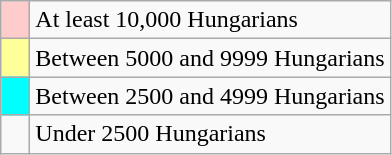<table class="wikitable" style="font-size:100%;">
<tr>
<td style="background-color:#ffcccc">   </td>
<td>At least 10,000 Hungarians</td>
</tr>
<tr>
<td style="background-color:#ffff99">   </td>
<td>Between 5000 and 9999 Hungarians</td>
</tr>
<tr>
<td style="background-color:#00ffff">   </td>
<td>Between 2500 and 4999 Hungarians</td>
</tr>
<tr>
<td>   </td>
<td>Under 2500 Hungarians</td>
</tr>
</table>
